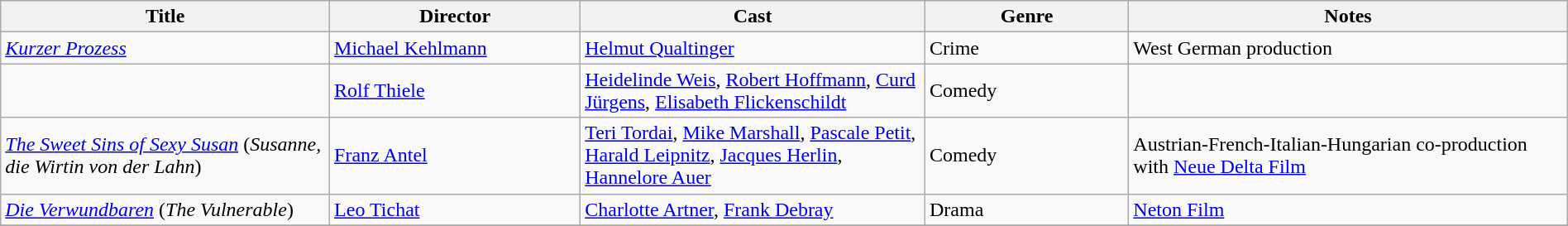<table class="wikitable" width= "100%">
<tr>
<th width=21%>Title</th>
<th width=16%>Director</th>
<th width=22%>Cast</th>
<th width=13%>Genre</th>
<th width=28%>Notes</th>
</tr>
<tr>
<td><em><a href='#'>Kurzer Prozess</a></em></td>
<td><a href='#'>Michael Kehlmann</a></td>
<td><a href='#'>Helmut Qualtinger</a></td>
<td>Crime</td>
<td>West German production</td>
</tr>
<tr>
<td><em></em></td>
<td><a href='#'>Rolf Thiele</a></td>
<td><a href='#'>Heidelinde Weis</a>, <a href='#'>Robert Hoffmann</a>, <a href='#'>Curd Jürgens</a>, <a href='#'>Elisabeth Flickenschildt</a></td>
<td>Comedy</td>
<td></td>
</tr>
<tr>
<td><em><a href='#'>The Sweet Sins of Sexy Susan</a></em> (<em>Susanne, die Wirtin von der Lahn</em>)</td>
<td><a href='#'>Franz Antel</a></td>
<td><a href='#'>Teri Tordai</a>, <a href='#'>Mike Marshall</a>, <a href='#'>Pascale Petit</a>, <a href='#'>Harald Leipnitz</a>, <a href='#'>Jacques Herlin</a>, <a href='#'>Hannelore Auer</a></td>
<td>Comedy</td>
<td>Austrian-French-Italian-Hungarian co-production with <a href='#'>Neue Delta Film</a></td>
</tr>
<tr>
<td><em><a href='#'>Die Verwundbaren</a></em> (<em>The Vulnerable</em>)</td>
<td><a href='#'>Leo Tichat</a></td>
<td><a href='#'>Charlotte Artner</a>, <a href='#'>Frank Debray</a></td>
<td>Drama</td>
<td><a href='#'>Neton Film</a></td>
</tr>
<tr>
</tr>
</table>
